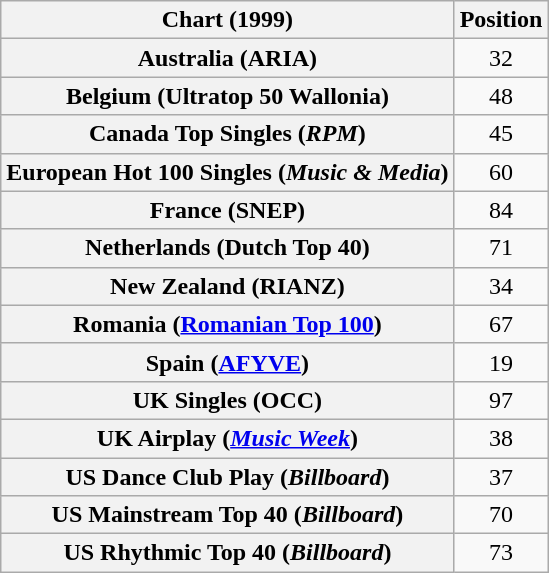<table class="wikitable sortable plainrowheaders" style="text-align:center">
<tr>
<th>Chart (1999)</th>
<th>Position</th>
</tr>
<tr>
<th scope="row">Australia (ARIA)</th>
<td>32</td>
</tr>
<tr>
<th scope="row">Belgium (Ultratop 50 Wallonia)</th>
<td>48</td>
</tr>
<tr>
<th scope="row">Canada Top Singles (<em>RPM</em>)</th>
<td>45</td>
</tr>
<tr>
<th scope="row">European Hot 100 Singles (<em>Music & Media</em>)</th>
<td>60</td>
</tr>
<tr>
<th scope="row">France (SNEP)</th>
<td>84</td>
</tr>
<tr>
<th scope="row">Netherlands (Dutch Top 40)</th>
<td>71</td>
</tr>
<tr>
<th scope="row">New Zealand (RIANZ)</th>
<td>34</td>
</tr>
<tr>
<th scope="row">Romania (<a href='#'>Romanian Top 100</a>)</th>
<td>67</td>
</tr>
<tr>
<th scope="row">Spain (<a href='#'>AFYVE</a>)</th>
<td>19</td>
</tr>
<tr>
<th scope="row">UK Singles (OCC)</th>
<td>97</td>
</tr>
<tr>
<th scope="row">UK Airplay (<em><a href='#'>Music Week</a></em>)</th>
<td>38</td>
</tr>
<tr>
<th scope="row">US Dance Club Play (<em>Billboard</em>)</th>
<td>37</td>
</tr>
<tr>
<th scope="row">US Mainstream Top 40 (<em>Billboard</em>)</th>
<td>70</td>
</tr>
<tr>
<th scope="row">US Rhythmic Top 40 (<em>Billboard</em>)</th>
<td>73</td>
</tr>
</table>
